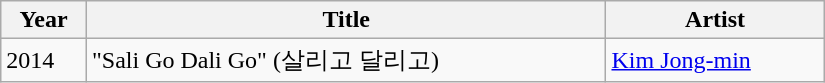<table class="wikitable" style="width:550px">
<tr>
<th>Year</th>
<th>Title</th>
<th>Artist</th>
</tr>
<tr>
<td>2014</td>
<td>"Sali Go Dali Go" (살리고 달리고)</td>
<td><a href='#'>Kim Jong-min</a></td>
</tr>
</table>
